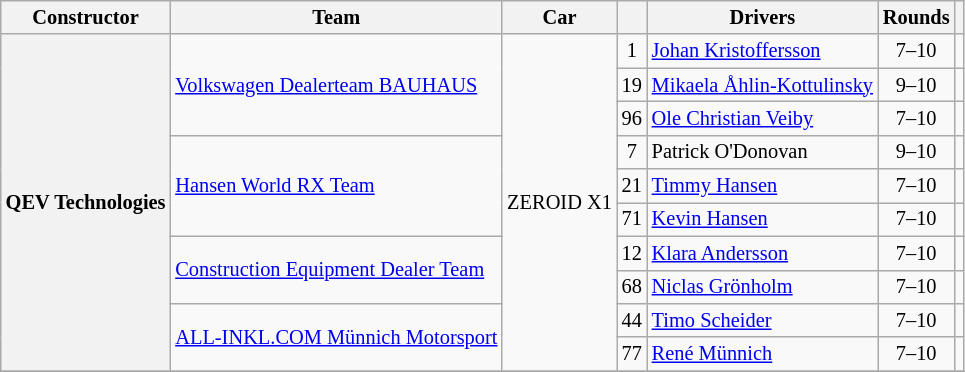<table class="wikitable" style="font-size:85%;">
<tr>
<th>Constructor</th>
<th>Team</th>
<th>Car</th>
<th></th>
<th>Drivers</th>
<th>Rounds</th>
<th></th>
</tr>
<tr>
<th rowspan="10">QEV Technologies</th>
<td rowspan="3"> <a href='#'>Volkswagen Dealerteam BAUHAUS</a></td>
<td rowspan="10">ZEROID X1</td>
<td align="center">1</td>
<td> <a href='#'>Johan Kristoffersson</a></td>
<td align="center">7–10</td>
<td align="center"></td>
</tr>
<tr>
<td align="center">19</td>
<td> <a href='#'>Mikaela Åhlin-Kottulinsky</a></td>
<td align="center">9–10</td>
<td align="center"></td>
</tr>
<tr>
<td align="center">96</td>
<td> <a href='#'>Ole Christian Veiby</a></td>
<td align="center">7–10</td>
<td align="center"></td>
</tr>
<tr>
<td rowspan="3"> <a href='#'>Hansen World RX Team</a></td>
<td align="center">7</td>
<td> Patrick O'Donovan</td>
<td align="center">9–10</td>
<td align="center"></td>
</tr>
<tr>
<td align="center">21</td>
<td> <a href='#'>Timmy Hansen</a></td>
<td align="center">7–10</td>
<td align="center"></td>
</tr>
<tr>
<td align="center">71</td>
<td> <a href='#'>Kevin Hansen</a></td>
<td align="center">7–10</td>
<td align="center"></td>
</tr>
<tr>
<td rowspan="2"> <a href='#'>Construction Equipment Dealer Team</a></td>
<td align="center">12</td>
<td> <a href='#'>Klara Andersson</a></td>
<td align="center">7–10</td>
<td align="center"></td>
</tr>
<tr>
<td align="center">68</td>
<td> <a href='#'>Niclas Grönholm</a></td>
<td align="center">7–10</td>
<td align="center"></td>
</tr>
<tr>
<td rowspan="2"> <a href='#'>ALL-INKL.COM Münnich Motorsport</a></td>
<td align="center">44</td>
<td> <a href='#'>Timo Scheider</a></td>
<td align="center">7–10</td>
<td align="center"></td>
</tr>
<tr>
<td align="center">77</td>
<td> <a href='#'>René Münnich</a></td>
<td align="center">7–10</td>
<td align="center"></td>
</tr>
<tr>
</tr>
</table>
